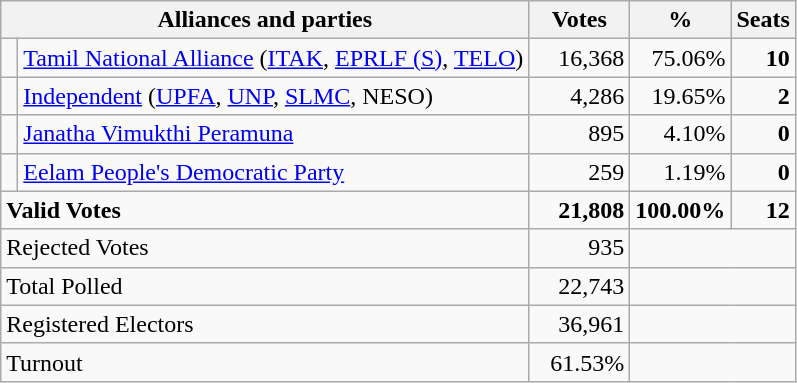<table class="wikitable" border="1" style="text-align:right;">
<tr>
<th valign=bottom align=left colspan=2>Alliances and parties</th>
<th valign=bottom align=center width="60">Votes</th>
<th valign=bottom align=center width="50">%</th>
<th valign=bottom align=center>Seats</th>
</tr>
<tr>
<td bgcolor=> </td>
<td align=left><a href='#'>Tamil National Alliance</a> (<a href='#'>ITAK</a>, <a href='#'>EPRLF (S)</a>, <a href='#'>TELO</a>)</td>
<td>16,368</td>
<td>75.06%</td>
<td><strong>10</strong></td>
</tr>
<tr>
<td></td>
<td align=left><a href='#'>Independent</a> (<a href='#'>UPFA</a>, <a href='#'>UNP</a>, <a href='#'>SLMC</a>, NESO)</td>
<td>4,286</td>
<td>19.65%</td>
<td><strong>2</strong></td>
</tr>
<tr>
<td bgcolor=> </td>
<td align=left><a href='#'>Janatha Vimukthi Peramuna</a></td>
<td>895</td>
<td>4.10%</td>
<td><strong>0</strong></td>
</tr>
<tr>
<td bgcolor=> </td>
<td align=left><a href='#'>Eelam People's Democratic Party</a></td>
<td>259</td>
<td>1.19%</td>
<td><strong>0</strong></td>
</tr>
<tr>
<td colspan=2 align=left><strong>Valid Votes</strong></td>
<td><strong>21,808</strong></td>
<td><strong>100.00%</strong></td>
<td><strong>12</strong></td>
</tr>
<tr>
<td colspan=2 align=left>Rejected Votes</td>
<td>935</td>
<td colspan=2></td>
</tr>
<tr>
<td colspan=2 align=left>Total Polled</td>
<td>22,743</td>
<td colspan=2></td>
</tr>
<tr>
<td colspan=2 align=left>Registered Electors</td>
<td>36,961</td>
<td colspan=2></td>
</tr>
<tr>
<td colspan=2 align=left>Turnout</td>
<td>61.53%</td>
<td colspan=2></td>
</tr>
</table>
